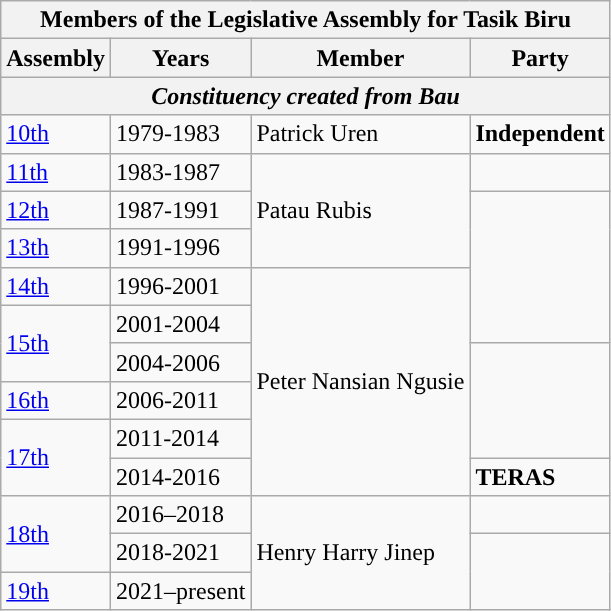<table class=wikitable>
<tr>
<th colspan="4">Members of the Legislative Assembly for Tasik Biru</th>
</tr>
<tr>
<th>Assembly</th>
<th>Years</th>
<th>Member</th>
<th>Party</th>
</tr>
<tr>
<th colspan=4 align=center><em>Constituency created from Bau</em></th>
</tr>
<tr>
<td><a href='#'>10th</a></td>
<td>1979-1983</td>
<td>Patrick Uren</td>
<td><strong>Independent</strong></td>
</tr>
<tr>
<td><a href='#'>11th</a></td>
<td>1983-1987</td>
<td rowspan=3>Patau Rubis</td>
<td></td>
</tr>
<tr>
<td><a href='#'>12th</a></td>
<td>1987-1991</td>
<td rowspan=4></td>
</tr>
<tr>
<td><a href='#'>13th</a></td>
<td>1991-1996</td>
</tr>
<tr>
<td><a href='#'>14th</a></td>
<td>1996-2001</td>
<td rowspan=6>Peter Nansian Ngusie</td>
</tr>
<tr>
<td rowspan=2><a href='#'>15th</a></td>
<td>2001-2004</td>
</tr>
<tr>
<td>2004-2006</td>
<td rowspan=3></td>
</tr>
<tr>
<td><a href='#'>16th</a></td>
<td>2006-2011</td>
</tr>
<tr>
<td rowspan=2><a href='#'>17th</a></td>
<td>2011-2014</td>
</tr>
<tr>
<td>2014-2016</td>
<td><strong>TERAS</strong></td>
</tr>
<tr>
<td rowspan=2><a href='#'>18th</a></td>
<td>2016–2018</td>
<td rowspan="3">Henry Harry Jinep</td>
<td></td>
</tr>
<tr>
<td>2018-2021</td>
<td rowspan="2"></td>
</tr>
<tr>
<td><a href='#'>19th</a></td>
<td>2021–present</td>
</tr>
</table>
